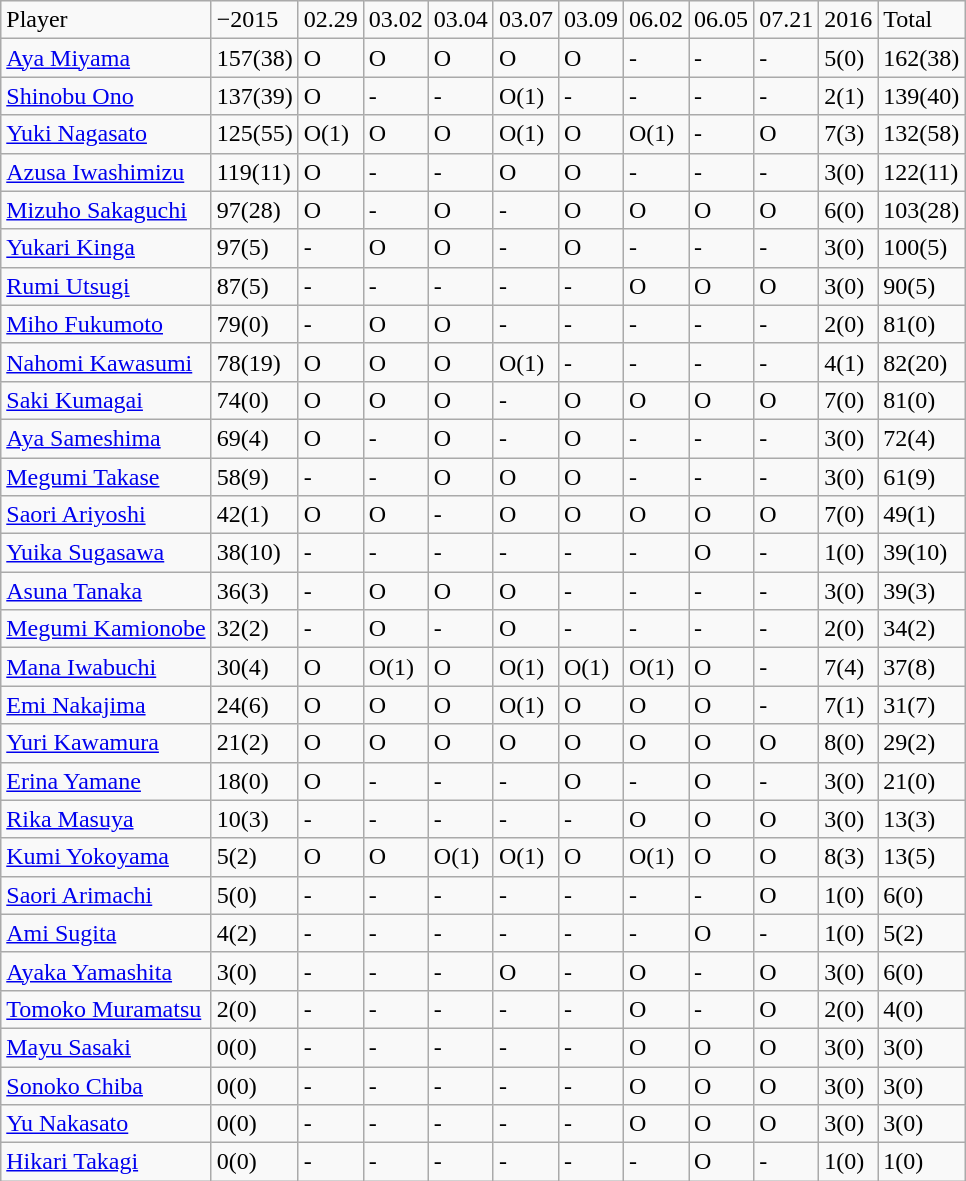<table class="wikitable" style="text-align:left;">
<tr>
<td>Player</td>
<td>−2015</td>
<td>02.29</td>
<td>03.02</td>
<td>03.04</td>
<td>03.07</td>
<td>03.09</td>
<td>06.02</td>
<td>06.05</td>
<td>07.21</td>
<td>2016</td>
<td>Total</td>
</tr>
<tr>
<td><a href='#'>Aya Miyama</a></td>
<td>157(38)</td>
<td>O</td>
<td>O</td>
<td>O</td>
<td>O</td>
<td>O</td>
<td>-</td>
<td>-</td>
<td>-</td>
<td>5(0)</td>
<td>162(38)</td>
</tr>
<tr>
<td><a href='#'>Shinobu Ono</a></td>
<td>137(39)</td>
<td>O</td>
<td>-</td>
<td>-</td>
<td>O(1)</td>
<td>-</td>
<td>-</td>
<td>-</td>
<td>-</td>
<td>2(1)</td>
<td>139(40)</td>
</tr>
<tr>
<td><a href='#'>Yuki Nagasato</a></td>
<td>125(55)</td>
<td>O(1)</td>
<td>O</td>
<td>O</td>
<td>O(1)</td>
<td>O</td>
<td>O(1)</td>
<td>-</td>
<td>O</td>
<td>7(3)</td>
<td>132(58)</td>
</tr>
<tr>
<td><a href='#'>Azusa Iwashimizu</a></td>
<td>119(11)</td>
<td>O</td>
<td>-</td>
<td>-</td>
<td>O</td>
<td>O</td>
<td>-</td>
<td>-</td>
<td>-</td>
<td>3(0)</td>
<td>122(11)</td>
</tr>
<tr>
<td><a href='#'>Mizuho Sakaguchi</a></td>
<td>97(28)</td>
<td>O</td>
<td>-</td>
<td>O</td>
<td>-</td>
<td>O</td>
<td>O</td>
<td>O</td>
<td>O</td>
<td>6(0)</td>
<td>103(28)</td>
</tr>
<tr>
<td><a href='#'>Yukari Kinga</a></td>
<td>97(5)</td>
<td>-</td>
<td>O</td>
<td>O</td>
<td>-</td>
<td>O</td>
<td>-</td>
<td>-</td>
<td>-</td>
<td>3(0)</td>
<td>100(5)</td>
</tr>
<tr>
<td><a href='#'>Rumi Utsugi</a></td>
<td>87(5)</td>
<td>-</td>
<td>-</td>
<td>-</td>
<td>-</td>
<td>-</td>
<td>O</td>
<td>O</td>
<td>O</td>
<td>3(0)</td>
<td>90(5)</td>
</tr>
<tr>
<td><a href='#'>Miho Fukumoto</a></td>
<td>79(0)</td>
<td>-</td>
<td>O</td>
<td>O</td>
<td>-</td>
<td>-</td>
<td>-</td>
<td>-</td>
<td>-</td>
<td>2(0)</td>
<td>81(0)</td>
</tr>
<tr>
<td><a href='#'>Nahomi Kawasumi</a></td>
<td>78(19)</td>
<td>O</td>
<td>O</td>
<td>O</td>
<td>O(1)</td>
<td>-</td>
<td>-</td>
<td>-</td>
<td>-</td>
<td>4(1)</td>
<td>82(20)</td>
</tr>
<tr>
<td><a href='#'>Saki Kumagai</a></td>
<td>74(0)</td>
<td>O</td>
<td>O</td>
<td>O</td>
<td>-</td>
<td>O</td>
<td>O</td>
<td>O</td>
<td>O</td>
<td>7(0)</td>
<td>81(0)</td>
</tr>
<tr>
<td><a href='#'>Aya Sameshima</a></td>
<td>69(4)</td>
<td>O</td>
<td>-</td>
<td>O</td>
<td>-</td>
<td>O</td>
<td>-</td>
<td>-</td>
<td>-</td>
<td>3(0)</td>
<td>72(4)</td>
</tr>
<tr>
<td><a href='#'>Megumi Takase</a></td>
<td>58(9)</td>
<td>-</td>
<td>-</td>
<td>O</td>
<td>O</td>
<td>O</td>
<td>-</td>
<td>-</td>
<td>-</td>
<td>3(0)</td>
<td>61(9)</td>
</tr>
<tr>
<td><a href='#'>Saori Ariyoshi</a></td>
<td>42(1)</td>
<td>O</td>
<td>O</td>
<td>-</td>
<td>O</td>
<td>O</td>
<td>O</td>
<td>O</td>
<td>O</td>
<td>7(0)</td>
<td>49(1)</td>
</tr>
<tr>
<td><a href='#'>Yuika Sugasawa</a></td>
<td>38(10)</td>
<td>-</td>
<td>-</td>
<td>-</td>
<td>-</td>
<td>-</td>
<td>-</td>
<td>O</td>
<td>-</td>
<td>1(0)</td>
<td>39(10)</td>
</tr>
<tr>
<td><a href='#'>Asuna Tanaka</a></td>
<td>36(3)</td>
<td>-</td>
<td>O</td>
<td>O</td>
<td>O</td>
<td>-</td>
<td>-</td>
<td>-</td>
<td>-</td>
<td>3(0)</td>
<td>39(3)</td>
</tr>
<tr>
<td><a href='#'>Megumi Kamionobe</a></td>
<td>32(2)</td>
<td>-</td>
<td>O</td>
<td>-</td>
<td>O</td>
<td>-</td>
<td>-</td>
<td>-</td>
<td>-</td>
<td>2(0)</td>
<td>34(2)</td>
</tr>
<tr>
<td><a href='#'>Mana Iwabuchi</a></td>
<td>30(4)</td>
<td>O</td>
<td>O(1)</td>
<td>O</td>
<td>O(1)</td>
<td>O(1)</td>
<td>O(1)</td>
<td>O</td>
<td>-</td>
<td>7(4)</td>
<td>37(8)</td>
</tr>
<tr>
<td><a href='#'>Emi Nakajima</a></td>
<td>24(6)</td>
<td>O</td>
<td>O</td>
<td>O</td>
<td>O(1)</td>
<td>O</td>
<td>O</td>
<td>O</td>
<td>-</td>
<td>7(1)</td>
<td>31(7)</td>
</tr>
<tr>
<td><a href='#'>Yuri Kawamura</a></td>
<td>21(2)</td>
<td>O</td>
<td>O</td>
<td>O</td>
<td>O</td>
<td>O</td>
<td>O</td>
<td>O</td>
<td>O</td>
<td>8(0)</td>
<td>29(2)</td>
</tr>
<tr>
<td><a href='#'>Erina Yamane</a></td>
<td>18(0)</td>
<td>O</td>
<td>-</td>
<td>-</td>
<td>-</td>
<td>O</td>
<td>-</td>
<td>O</td>
<td>-</td>
<td>3(0)</td>
<td>21(0)</td>
</tr>
<tr>
<td><a href='#'>Rika Masuya</a></td>
<td>10(3)</td>
<td>-</td>
<td>-</td>
<td>-</td>
<td>-</td>
<td>-</td>
<td>O</td>
<td>O</td>
<td>O</td>
<td>3(0)</td>
<td>13(3)</td>
</tr>
<tr>
<td><a href='#'>Kumi Yokoyama</a></td>
<td>5(2)</td>
<td>O</td>
<td>O</td>
<td>O(1)</td>
<td>O(1)</td>
<td>O</td>
<td>O(1)</td>
<td>O</td>
<td>O</td>
<td>8(3)</td>
<td>13(5)</td>
</tr>
<tr>
<td><a href='#'>Saori Arimachi</a></td>
<td>5(0)</td>
<td>-</td>
<td>-</td>
<td>-</td>
<td>-</td>
<td>-</td>
<td>-</td>
<td>-</td>
<td>O</td>
<td>1(0)</td>
<td>6(0)</td>
</tr>
<tr>
<td><a href='#'>Ami Sugita</a></td>
<td>4(2)</td>
<td>-</td>
<td>-</td>
<td>-</td>
<td>-</td>
<td>-</td>
<td>-</td>
<td>O</td>
<td>-</td>
<td>1(0)</td>
<td>5(2)</td>
</tr>
<tr>
<td><a href='#'>Ayaka Yamashita</a></td>
<td>3(0)</td>
<td>-</td>
<td>-</td>
<td>-</td>
<td>O</td>
<td>-</td>
<td>O</td>
<td>-</td>
<td>O</td>
<td>3(0)</td>
<td>6(0)</td>
</tr>
<tr>
<td><a href='#'>Tomoko Muramatsu</a></td>
<td>2(0)</td>
<td>-</td>
<td>-</td>
<td>-</td>
<td>-</td>
<td>-</td>
<td>O</td>
<td>-</td>
<td>O</td>
<td>2(0)</td>
<td>4(0)</td>
</tr>
<tr>
<td><a href='#'>Mayu Sasaki</a></td>
<td>0(0)</td>
<td>-</td>
<td>-</td>
<td>-</td>
<td>-</td>
<td>-</td>
<td>O</td>
<td>O</td>
<td>O</td>
<td>3(0)</td>
<td>3(0)</td>
</tr>
<tr>
<td><a href='#'>Sonoko Chiba</a></td>
<td>0(0)</td>
<td>-</td>
<td>-</td>
<td>-</td>
<td>-</td>
<td>-</td>
<td>O</td>
<td>O</td>
<td>O</td>
<td>3(0)</td>
<td>3(0)</td>
</tr>
<tr>
<td><a href='#'>Yu Nakasato</a></td>
<td>0(0)</td>
<td>-</td>
<td>-</td>
<td>-</td>
<td>-</td>
<td>-</td>
<td>O</td>
<td>O</td>
<td>O</td>
<td>3(0)</td>
<td>3(0)</td>
</tr>
<tr>
<td><a href='#'>Hikari Takagi</a></td>
<td>0(0)</td>
<td>-</td>
<td>-</td>
<td>-</td>
<td>-</td>
<td>-</td>
<td>-</td>
<td>O</td>
<td>-</td>
<td>1(0)</td>
<td>1(0)</td>
</tr>
</table>
